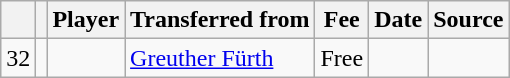<table class="wikitable plainrowheaders sortable">
<tr>
<th></th>
<th></th>
<th scope=col>Player</th>
<th !scope=col>Transferred from</th>
<th scope=col>Fee</th>
<th scope=col>Date</th>
<th scope=col>Source</th>
</tr>
<tr>
<td align=center>32</td>
<td align=center></td>
<td> </td>
<td> <a href='#'>Greuther Fürth</a></td>
<td>Free</td>
<td></td>
<td></td>
</tr>
</table>
